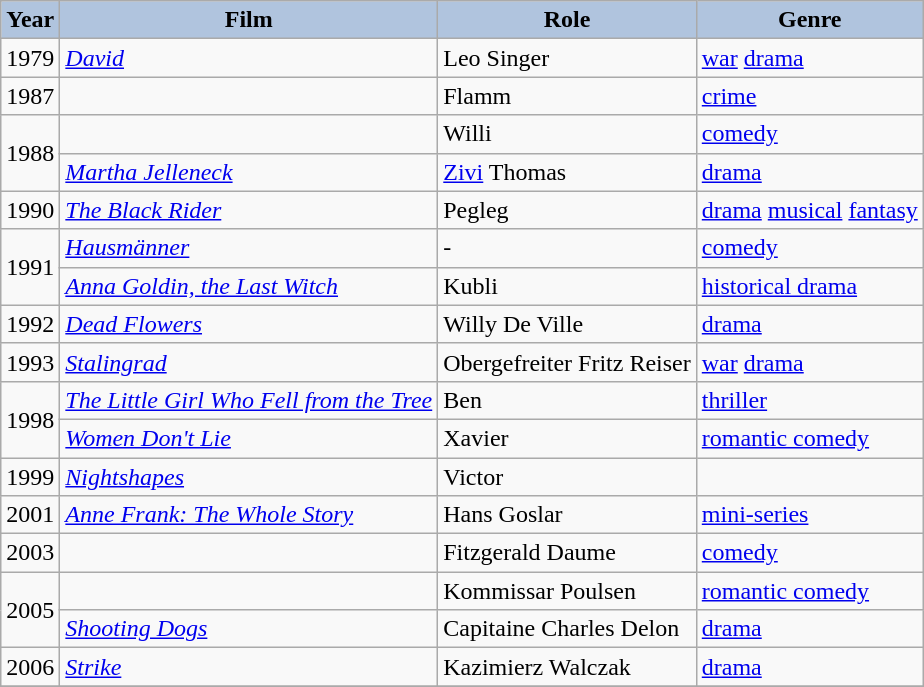<table class="wikitable sortable">
<tr>
<th style="background:#B0C4DE;">Year</th>
<th style="background:#B0C4DE;">Film</th>
<th style="background:#B0C4DE;">Role</th>
<th style="background:#B0C4DE;">Genre</th>
</tr>
<tr>
<td>1979</td>
<td><em><a href='#'>David</a></em></td>
<td>Leo Singer</td>
<td><a href='#'>war</a> <a href='#'>drama</a></td>
</tr>
<tr>
<td>1987</td>
<td><em></em></td>
<td>Flamm</td>
<td><a href='#'>crime</a></td>
</tr>
<tr>
<td rowspan="2">1988</td>
<td><em></em></td>
<td>Willi</td>
<td><a href='#'>comedy</a></td>
</tr>
<tr>
<td><em><a href='#'>Martha Jelleneck</a></em></td>
<td><a href='#'>Zivi</a> Thomas</td>
<td><a href='#'>drama</a></td>
</tr>
<tr>
<td>1990</td>
<td><em><a href='#'>The Black Rider</a></em></td>
<td>Pegleg</td>
<td><a href='#'>drama</a> <a href='#'>musical</a> <a href='#'>fantasy</a></td>
</tr>
<tr>
<td rowspan="2">1991</td>
<td><em><a href='#'>Hausmänner</a></em></td>
<td>-</td>
<td><a href='#'>comedy</a></td>
</tr>
<tr>
<td><em><a href='#'>Anna Goldin, the Last Witch</a></em></td>
<td>Kubli</td>
<td><a href='#'>historical drama</a></td>
</tr>
<tr>
<td>1992</td>
<td><em><a href='#'>Dead Flowers</a></em></td>
<td>Willy De Ville</td>
<td><a href='#'>drama</a></td>
</tr>
<tr>
<td>1993</td>
<td><em><a href='#'>Stalingrad</a></em></td>
<td>Obergefreiter Fritz Reiser</td>
<td><a href='#'>war</a> <a href='#'>drama</a></td>
</tr>
<tr>
<td rowspan="2">1998</td>
<td><em><a href='#'>The Little Girl Who Fell from the Tree</a></em></td>
<td>Ben</td>
<td><a href='#'>thriller</a></td>
</tr>
<tr>
<td><em><a href='#'>Women Don't Lie</a></em></td>
<td>Xavier</td>
<td><a href='#'>romantic comedy</a></td>
</tr>
<tr>
<td>1999</td>
<td><em><a href='#'>Nightshapes</a></em></td>
<td>Victor</td>
<td></td>
</tr>
<tr>
<td>2001</td>
<td><em><a href='#'>Anne Frank: The Whole Story</a></em></td>
<td>Hans Goslar</td>
<td><a href='#'>mini-series</a></td>
</tr>
<tr>
<td>2003</td>
<td><em></em></td>
<td>Fitzgerald Daume</td>
<td><a href='#'>comedy</a></td>
</tr>
<tr>
<td rowspan="2">2005</td>
<td><em></em></td>
<td>Kommissar Poulsen</td>
<td><a href='#'>romantic comedy</a></td>
</tr>
<tr>
<td><em><a href='#'>Shooting Dogs</a></em></td>
<td>Capitaine Charles Delon</td>
<td><a href='#'>drama</a></td>
</tr>
<tr>
<td>2006</td>
<td><em><a href='#'>Strike</a></em></td>
<td>Kazimierz Walczak</td>
<td><a href='#'>drama</a></td>
</tr>
<tr>
</tr>
</table>
